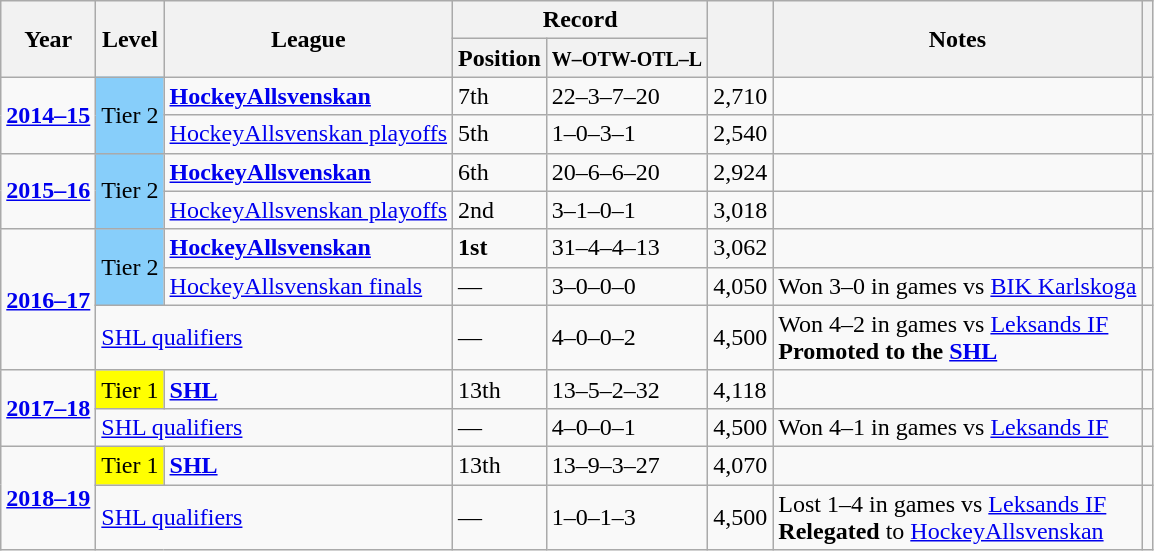<table class="wikitable ">
<tr>
<th rowspan=2>Year</th>
<th rowspan=2>Level</th>
<th rowspan=2>League</th>
<th colspan=2>Record</th>
<th rowspan=2></th>
<th rowspan=2>Notes</th>
<th rowspan=2></th>
</tr>
<tr>
<th>Position</th>
<th><small>W–OTW-OTL–L</small></th>
</tr>
<tr>
<td rowspan=2><strong><a href='#'>2014–15</a></strong></td>
<td rowspan=2 style="background:#87CEFA;">Tier 2</td>
<td><strong><a href='#'>HockeyAllsvenskan</a></strong></td>
<td>7th</td>
<td>22–3–7–20</td>
<td>2,710</td>
<td></td>
<td></td>
</tr>
<tr>
<td><a href='#'>HockeyAllsvenskan playoffs</a></td>
<td>5th</td>
<td>1–0–3–1</td>
<td>2,540</td>
<td></td>
<td></td>
</tr>
<tr>
<td rowspan=2><strong><a href='#'>2015–16</a></strong></td>
<td rowspan=2 style="background:#87CEFA;">Tier 2</td>
<td><strong><a href='#'>HockeyAllsvenskan</a></strong></td>
<td>6th</td>
<td>20–6–6–20</td>
<td>2,924</td>
<td></td>
<td></td>
</tr>
<tr>
<td><a href='#'>HockeyAllsvenskan playoffs</a></td>
<td>2nd</td>
<td>3–1–0–1</td>
<td>3,018</td>
<td></td>
<td></td>
</tr>
<tr>
<td rowspan=3><strong><a href='#'>2016–17</a></strong></td>
<td rowspan=2 style="background:#87CEFA;">Tier 2</td>
<td><strong><a href='#'>HockeyAllsvenskan</a></strong></td>
<td><strong>1st</strong></td>
<td>31–4–4–13</td>
<td>3,062</td>
<td></td>
<td></td>
</tr>
<tr>
<td><a href='#'>HockeyAllsvenskan finals</a></td>
<td>—</td>
<td>3–0–0–0</td>
<td>4,050</td>
<td>Won 3–0 in games vs <a href='#'>BIK Karlskoga</a></td>
<td></td>
</tr>
<tr>
<td colspan=2><a href='#'>SHL qualifiers</a></td>
<td>—</td>
<td>4–0–0–2</td>
<td>4,500</td>
<td>Won 4–2 in games vs <a href='#'>Leksands IF</a><br> <strong>Promoted to the <a href='#'>SHL</a></strong></td>
<td></td>
</tr>
<tr>
<td rowspan=2><strong><a href='#'>2017–18</a></strong></td>
<td style="background:#FFFF00;">Tier 1</td>
<td><strong><a href='#'>SHL</a></strong></td>
<td>13th</td>
<td>13–5–2–32</td>
<td>4,118</td>
<td></td>
<td></td>
</tr>
<tr>
<td colspan = 2><a href='#'>SHL qualifiers</a></td>
<td>—</td>
<td>4–0–0–1</td>
<td>4,500</td>
<td>Won 4–1 in games vs <a href='#'>Leksands IF</a></td>
<td></td>
</tr>
<tr>
<td rowspan=2><strong><a href='#'>2018–19</a></strong></td>
<td style="background:#FFFF00;">Tier 1</td>
<td><strong><a href='#'>SHL</a></strong></td>
<td>13th</td>
<td>13–9–3–27</td>
<td>4,070</td>
<td></td>
<td></td>
</tr>
<tr>
<td colspan = 2><a href='#'>SHL qualifiers</a></td>
<td>—</td>
<td>1–0–1–3</td>
<td>4,500</td>
<td>Lost 1–4 in games vs <a href='#'>Leksands IF</a><br><strong>Relegated</strong> to <a href='#'>HockeyAllsvenskan</a></td>
<td></td>
</tr>
</table>
